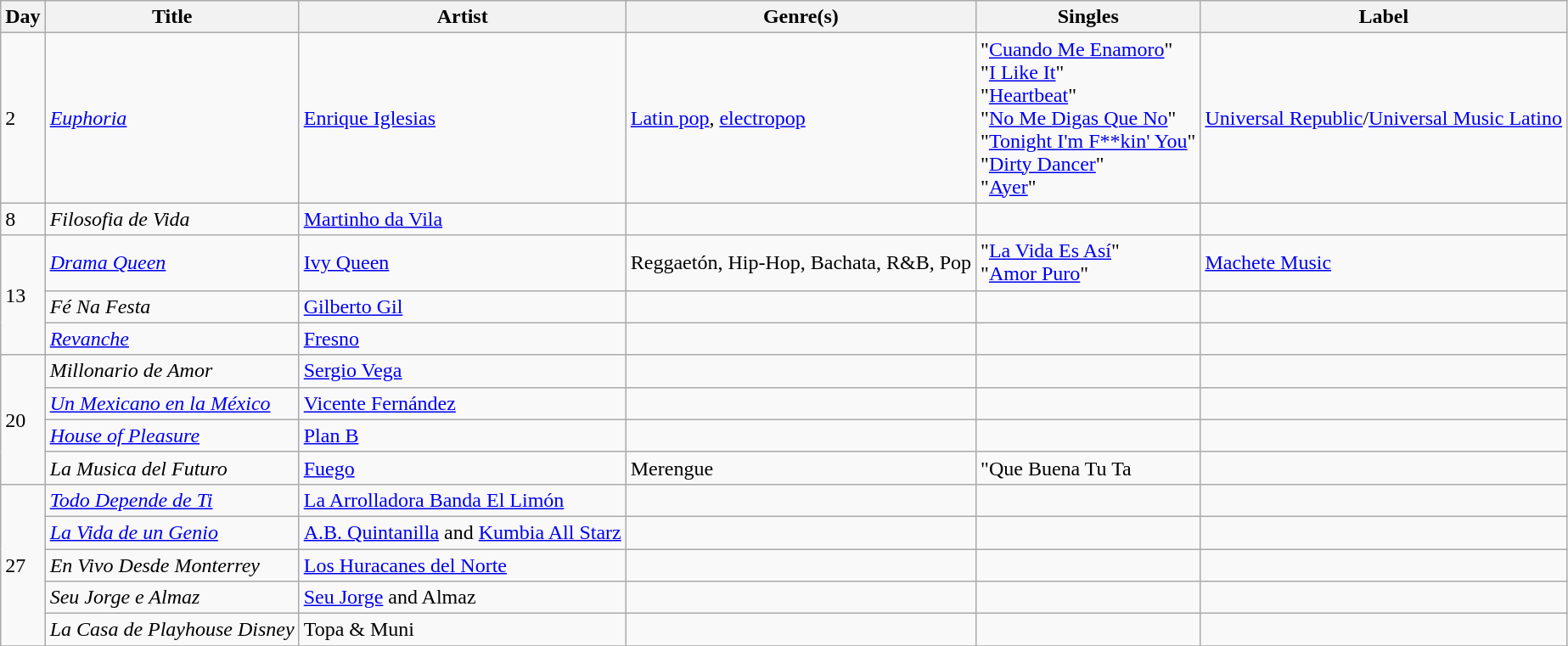<table class="wikitable sortable" style="text-align: left;">
<tr>
<th>Day</th>
<th>Title</th>
<th>Artist</th>
<th>Genre(s)</th>
<th>Singles</th>
<th>Label</th>
</tr>
<tr>
<td>2</td>
<td><em><a href='#'>Euphoria</a></em></td>
<td><a href='#'>Enrique Iglesias</a></td>
<td><a href='#'>Latin pop</a>, <a href='#'>electropop</a></td>
<td>"<a href='#'>Cuando Me Enamoro</a>"<br>"<a href='#'>I Like It</a>"<br>"<a href='#'>Heartbeat</a>"<br>"<a href='#'>No Me Digas Que No</a>"<br>"<a href='#'>Tonight I'm F**kin' You</a>"<br>"<a href='#'>Dirty Dancer</a>"<br>"<a href='#'>Ayer</a>"</td>
<td><a href='#'>Universal Republic</a>/<a href='#'>Universal Music Latino</a></td>
</tr>
<tr>
<td>8</td>
<td><em>Filosofia de Vida</em></td>
<td><a href='#'>Martinho da Vila</a></td>
<td></td>
<td></td>
<td></td>
</tr>
<tr>
<td rowspan="3">13</td>
<td><em><a href='#'>Drama Queen</a></em></td>
<td><a href='#'>Ivy Queen</a></td>
<td>Reggaetón, Hip-Hop, Bachata, R&B, Pop</td>
<td>"<a href='#'>La Vida Es Así</a>"<br>"<a href='#'>Amor Puro</a>"</td>
<td><a href='#'>Machete Music</a></td>
</tr>
<tr>
<td><em>Fé Na Festa</em></td>
<td><a href='#'>Gilberto Gil</a></td>
<td></td>
<td></td>
<td></td>
</tr>
<tr>
<td><em><a href='#'>Revanche</a></em></td>
<td><a href='#'>Fresno</a></td>
<td></td>
<td></td>
<td></td>
</tr>
<tr>
<td rowspan="4">20</td>
<td><em>Millonario de Amor</em></td>
<td><a href='#'>Sergio Vega</a></td>
<td></td>
<td></td>
<td></td>
</tr>
<tr>
<td><em><a href='#'>Un Mexicano en la México</a></em></td>
<td><a href='#'>Vicente Fernández</a></td>
<td></td>
<td></td>
<td></td>
</tr>
<tr>
<td><em><a href='#'>House of Pleasure</a></em></td>
<td><a href='#'>Plan B</a></td>
<td></td>
<td></td>
<td></td>
</tr>
<tr>
<td><em>La Musica del Futuro</em></td>
<td><a href='#'>Fuego</a></td>
<td>Merengue</td>
<td>"Que Buena Tu Ta</td>
<td></td>
</tr>
<tr>
<td rowspan="5">27</td>
<td><em><a href='#'>Todo Depende de Ti</a></em></td>
<td><a href='#'>La Arrolladora Banda El Limón</a></td>
<td></td>
<td></td>
<td></td>
</tr>
<tr>
<td><em><a href='#'>La Vida de un Genio</a></em></td>
<td><a href='#'>A.B. Quintanilla</a> and <a href='#'>Kumbia All Starz</a></td>
<td></td>
<td></td>
<td></td>
</tr>
<tr>
<td><em>En Vivo Desde Monterrey</em></td>
<td><a href='#'>Los Huracanes del Norte</a></td>
<td></td>
<td></td>
<td></td>
</tr>
<tr>
<td><em>Seu Jorge e Almaz</em></td>
<td><a href='#'>Seu Jorge</a> and Almaz</td>
<td></td>
<td></td>
<td></td>
</tr>
<tr>
<td><em>La Casa de Playhouse Disney</em></td>
<td>Topa & Muni</td>
<td></td>
<td></td>
<td></td>
</tr>
<tr>
</tr>
</table>
